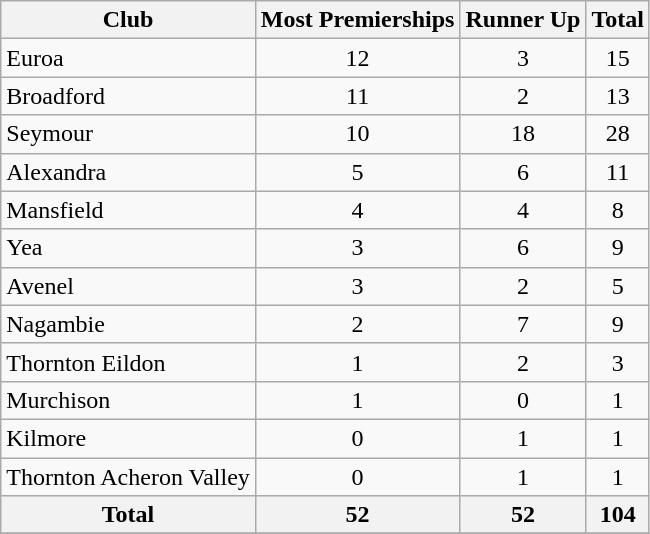<table class="wikitable sortable">
<tr>
<th>Club</th>
<th><span><strong>Most Premierships</strong></span></th>
<th>Runner Up</th>
<th>Total</th>
</tr>
<tr>
<td>Euroa</td>
<td align=center>12</td>
<td align=center>3</td>
<td align=center>15</td>
</tr>
<tr>
<td>Broadford</td>
<td align=center>11</td>
<td align=center>2</td>
<td align=center>13</td>
</tr>
<tr>
<td>Seymour</td>
<td align=center>10</td>
<td align=center>18</td>
<td align=center>28</td>
</tr>
<tr>
<td>Alexandra</td>
<td align=center>5</td>
<td align=center>6</td>
<td align=center>11</td>
</tr>
<tr>
<td>Mansfield</td>
<td align=center>4</td>
<td align=center>4</td>
<td align=center>8</td>
</tr>
<tr>
<td>Yea</td>
<td align=center>3</td>
<td align=center>6</td>
<td align=center>9</td>
</tr>
<tr>
<td>Avenel</td>
<td align=center>3</td>
<td align=center>2</td>
<td align=center>5</td>
</tr>
<tr>
<td>Nagambie</td>
<td align=center>2</td>
<td align=center>7</td>
<td align=center>9</td>
</tr>
<tr>
<td>Thornton Eildon</td>
<td align=center>1</td>
<td align=center>2</td>
<td align=center>3</td>
</tr>
<tr>
<td>Murchison</td>
<td align=center>1</td>
<td align=center>0</td>
<td align=center>1</td>
</tr>
<tr>
<td>Kilmore</td>
<td align=center>0</td>
<td align=center>1</td>
<td align=center>1</td>
</tr>
<tr>
<td>Thornton Acheron Valley</td>
<td align=center>0</td>
<td align=center>1</td>
<td align=center>1</td>
</tr>
<tr>
<th><strong>Total</strong></th>
<th align=center>52</th>
<th align=center>52</th>
<th align=center>104</th>
</tr>
<tr>
</tr>
</table>
